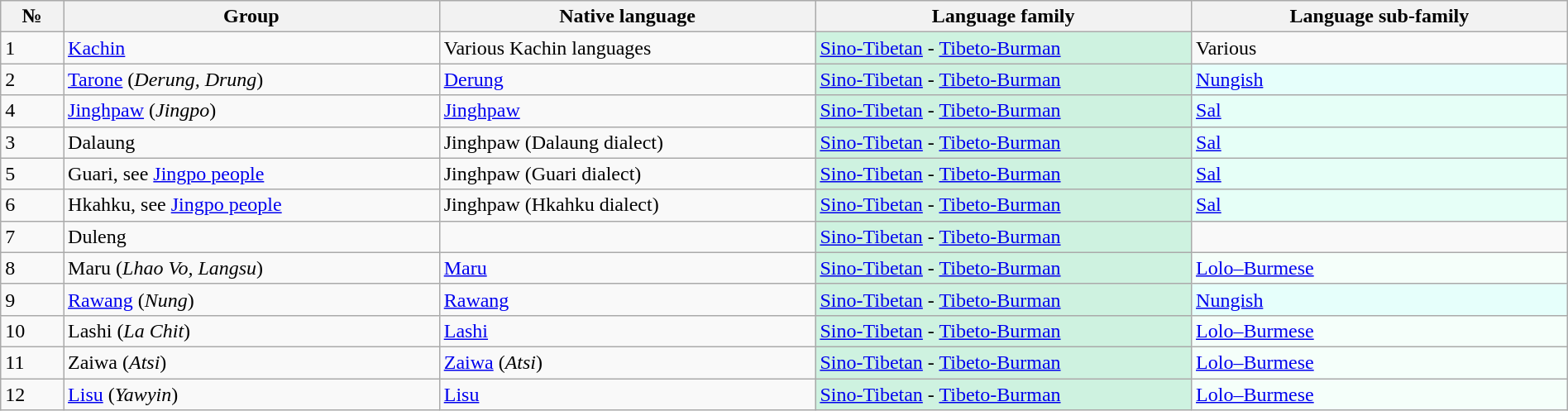<table class="wikitable sortable" width=100%>
<tr>
<th width=4%>№</th>
<th width=24%>Group</th>
<th width=24%>Native language</th>
<th width=24%>Language family</th>
<th width=24%>Language sub-family</th>
</tr>
<tr>
<td>1</td>
<td><a href='#'>Kachin</a></td>
<td>Various Kachin languages</td>
<td style="background:#CEF2E0;"><a href='#'>Sino-Tibetan</a> - <a href='#'>Tibeto-Burman</a></td>
<td>Various</td>
</tr>
<tr>
<td>2</td>
<td><a href='#'>Tarone</a> (<em>Derung, Drung</em>)</td>
<td><a href='#'>Derung</a></td>
<td style="background:#CEF2E0;"><a href='#'>Sino-Tibetan</a> - <a href='#'>Tibeto-Burman</a></td>
<td style="background:#E6FFFB;"><a href='#'>Nungish</a></td>
</tr>
<tr>
<td>4</td>
<td><a href='#'>Jinghpaw</a> (<em>Jingpo</em>)</td>
<td><a href='#'>Jinghpaw</a></td>
<td style="background:#CEF2E0;"><a href='#'>Sino-Tibetan</a> - <a href='#'>Tibeto-Burman</a></td>
<td style="background:#E6FFF7;"><a href='#'>Sal</a></td>
</tr>
<tr>
<td>3</td>
<td>Dalaung</td>
<td>Jinghpaw (Dalaung dialect)</td>
<td style="background:#CEF2E0;"><a href='#'>Sino-Tibetan</a> - <a href='#'>Tibeto-Burman</a></td>
<td style="background:#E6FFF7;"><a href='#'>Sal</a></td>
</tr>
<tr>
<td>5</td>
<td>Guari, see <a href='#'>Jingpo people</a></td>
<td>Jinghpaw (Guari dialect)</td>
<td style="background:#CEF2E0;"><a href='#'>Sino-Tibetan</a> - <a href='#'>Tibeto-Burman</a></td>
<td style="background:#E6FFF7;"><a href='#'>Sal</a></td>
</tr>
<tr>
<td>6</td>
<td>Hkahku, see <a href='#'>Jingpo people</a></td>
<td>Jinghpaw (Hkahku dialect)</td>
<td style="background:#CEF2E0;"><a href='#'>Sino-Tibetan</a> - <a href='#'>Tibeto-Burman</a></td>
<td style="background:#E6FFF7;"><a href='#'>Sal</a></td>
</tr>
<tr>
<td>7</td>
<td>Duleng</td>
<td></td>
<td style="background:#CEF2E0;"><a href='#'>Sino-Tibetan</a> - <a href='#'>Tibeto-Burman</a></td>
<td></td>
</tr>
<tr>
<td>8</td>
<td>Maru (<em>Lhao Vo, Langsu</em>)</td>
<td><a href='#'>Maru</a></td>
<td style="background:#CEF2E0;"><a href='#'>Sino-Tibetan</a> - <a href='#'>Tibeto-Burman</a></td>
<td style="background:#F5FFFA;"><a href='#'>Lolo–Burmese</a></td>
</tr>
<tr>
<td>9</td>
<td><a href='#'>Rawang</a> (<em>Nung</em>)</td>
<td><a href='#'>Rawang</a></td>
<td style="background:#CEF2E0;"><a href='#'>Sino-Tibetan</a> - <a href='#'>Tibeto-Burman</a></td>
<td style="background:#E6FFFB;"><a href='#'>Nungish</a></td>
</tr>
<tr>
<td>10</td>
<td>Lashi (<em>La Chit</em>)</td>
<td><a href='#'>Lashi</a></td>
<td style="background:#CEF2E0;"><a href='#'>Sino-Tibetan</a> - <a href='#'>Tibeto-Burman</a></td>
<td style="background:#F5FFFA;"><a href='#'>Lolo–Burmese</a></td>
</tr>
<tr>
<td>11</td>
<td>Zaiwa (<em>Atsi</em>)</td>
<td><a href='#'>Zaiwa</a> (<em>Atsi</em>)</td>
<td style="background:#CEF2E0;"><a href='#'>Sino-Tibetan</a> - <a href='#'>Tibeto-Burman</a></td>
<td style="background:#F5FFFA;"><a href='#'>Lolo–Burmese</a></td>
</tr>
<tr>
<td>12</td>
<td><a href='#'>Lisu</a> (<em>Yawyin</em>)</td>
<td><a href='#'>Lisu</a></td>
<td style="background:#CEF2E0;"><a href='#'>Sino-Tibetan</a> - <a href='#'>Tibeto-Burman</a></td>
<td style="background:#F5FFFA;"><a href='#'>Lolo–Burmese</a></td>
</tr>
</table>
